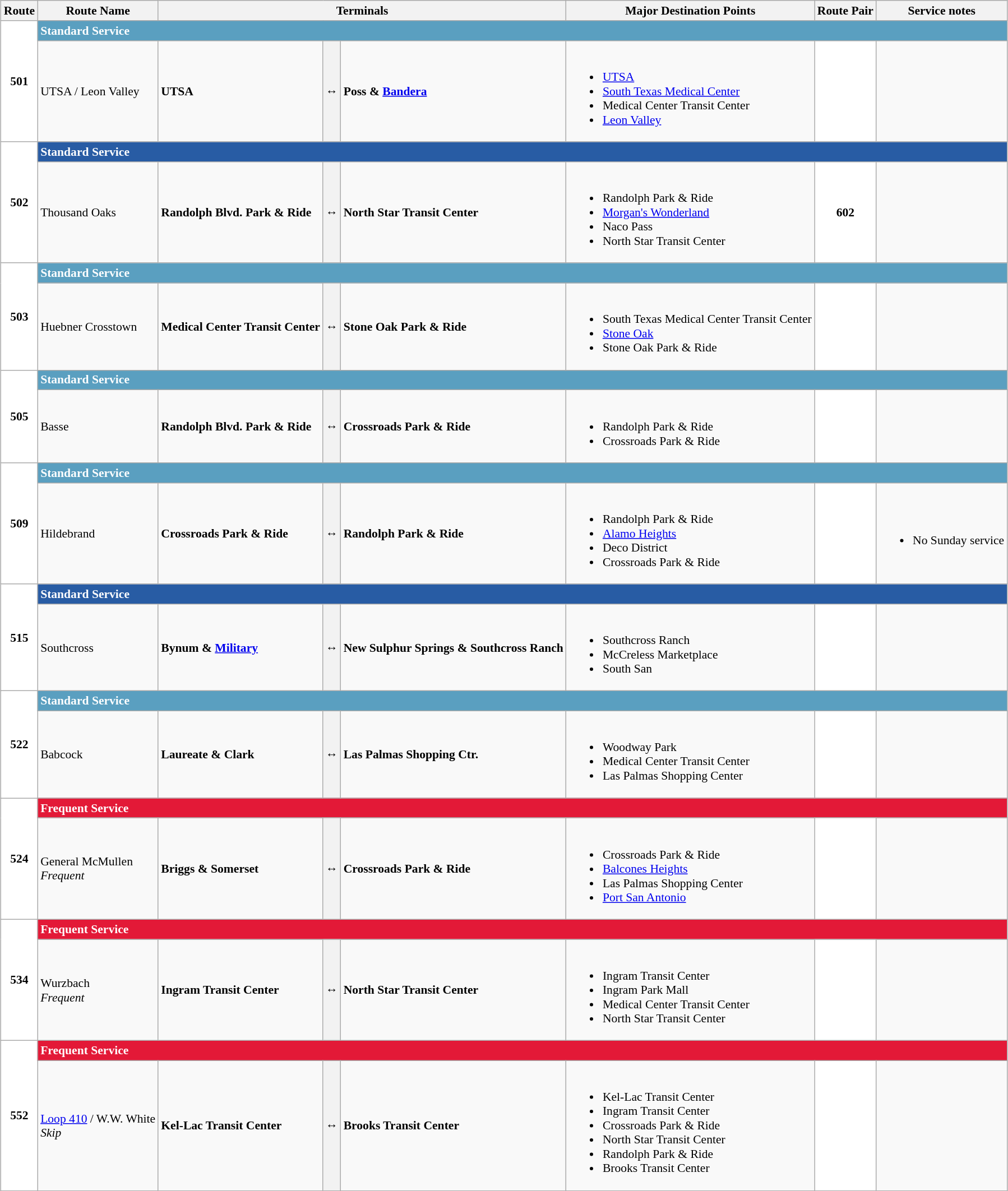<table class="wikitable mw-collapsible mw-collapsed collapsible" style="font-size: 90%; margin-left: auto; margin-right: auto; border: none;" |>
<tr>
<th>Route</th>
<th>Route Name</th>
<th colspan="3">Terminals</th>
<th>Major Destination Points</th>
<th>Route Pair</th>
<th>Service notes</th>
</tr>
<tr>
<td rowspan="2" style="background:white; color:black" align="center" valign="center"><strong>501</strong></td>
<td colspan="7" style="background:#5a9fc0; color:white" align="left"><strong>Standard Service</strong></td>
</tr>
<tr>
<td>UTSA / Leon Valley</td>
<td><strong>UTSA</strong></td>
<th><span>↔</span></th>
<td><strong>Poss & <a href='#'>Bandera</a></strong></td>
<td><br><ul><li><a href='#'>UTSA</a></li><li><a href='#'>South Texas Medical Center</a></li><li>Medical Center Transit Center</li><li><a href='#'>Leon Valley</a></li></ul></td>
<td style="background:white"></td>
<td></td>
</tr>
<tr>
<td rowspan="2" style="background:white; color:black" align="center" valign="center"><strong>502</strong></td>
<td colspan="7" style="background:#285ca4; color:white" align="left"><strong>Standard Service</strong></td>
</tr>
<tr>
<td>Thousand Oaks</td>
<td><strong>Randolph Blvd. Park & Ride</strong></td>
<th><span>↔</span></th>
<td><strong>North Star Transit Center</strong></td>
<td><br><ul><li>Randolph Park & Ride</li><li><a href='#'>Morgan's Wonderland</a></li><li>Naco Pass</li><li>North Star Transit Center</li></ul></td>
<td style="background:white; color:black" align="center" valign="center"><strong>602</strong></td>
<td></td>
</tr>
<tr>
<td rowspan="2" style="background:white; color:black" align="center" valign="center"><strong>503</strong></td>
<td colspan="7" style="background:#5a9fc0; color:white" align="left"><strong>Standard Service</strong></td>
</tr>
<tr>
<td>Huebner Crosstown</td>
<td><strong>Medical Center Transit Center</strong></td>
<th><span>↔</span></th>
<td><strong>Stone Oak Park & Ride</strong></td>
<td><br><ul><li>South Texas Medical Center Transit Center</li><li><a href='#'>Stone Oak</a></li><li>Stone Oak Park & Ride</li></ul></td>
<td style="background:white"></td>
<td></td>
</tr>
<tr>
<td rowspan="2" style="background:white; color:black" align="center" valign="center"><strong>505</strong></td>
<td colspan="7" style="background:#5a9fc0; color:white" align="left"><strong>Standard Service</strong></td>
</tr>
<tr>
<td>Basse</td>
<td><strong>Randolph Blvd. Park & Ride</strong></td>
<th><span>↔</span></th>
<td><strong>Crossroads Park & Ride</strong></td>
<td><br><ul><li>Randolph Park & Ride</li><li>Crossroads Park & Ride</li></ul></td>
<td style="background:white"></td>
<td></td>
</tr>
<tr>
<td rowspan="2" style="background:white; color:black" align="center" valign="center"><strong>509</strong></td>
<td colspan="7" style="background:#5a9fc0; color:white" align="left"><strong>Standard Service</strong></td>
</tr>
<tr>
<td>Hildebrand</td>
<td><strong>Crossroads Park & Ride</strong></td>
<th><span>↔</span></th>
<td><strong>Randolph Park & Ride</strong></td>
<td><br><ul><li>Randolph Park & Ride</li><li><a href='#'>Alamo Heights</a></li><li>Deco District</li><li>Crossroads Park & Ride</li></ul></td>
<td style="background:white"></td>
<td><br><ul><li>No Sunday service</li></ul></td>
</tr>
<tr>
<td rowspan="2" style="background:white; color:black" align="center" valign="center"><strong>515</strong></td>
<td colspan="7" style="background:#285ca4; color:white" align="left"><strong>Standard Service</strong></td>
</tr>
<tr>
<td>Southcross</td>
<td><strong>Bynum & <a href='#'>Military</a></strong></td>
<th><span>↔</span></th>
<td><strong>New Sulphur Springs & Southcross Ranch</strong></td>
<td><br><ul><li>Southcross Ranch</li><li>McCreless Marketplace</li><li>South San</li></ul></td>
<td style="background:white"></td>
<td></td>
</tr>
<tr>
<td rowspan="2" style="background:white; color:black" align="center" valign="center"><strong>522</strong></td>
<td colspan="7" style="background:#5a9fc0; color:white" align="left"><strong>Standard Service</strong></td>
</tr>
<tr>
<td>Babcock</td>
<td><strong>Laureate & Clark</strong></td>
<th><span>↔</span></th>
<td><strong>Las Palmas Shopping Ctr.</strong></td>
<td><br><ul><li>Woodway Park</li><li>Medical Center Transit Center</li><li>Las Palmas Shopping Center</li></ul></td>
<td style="background:white"></td>
<td></td>
</tr>
<tr>
<td rowspan="2" style="background:white; color:black" align="center" valign="center"><strong>524</strong></td>
<td colspan="7" style="background:#E31937; color:white" align="left"><strong>Frequent Service</strong></td>
</tr>
<tr>
<td>General McMullen<br><em>Frequent</em></td>
<td><strong>Briggs & Somerset</strong></td>
<th><span>↔</span></th>
<td><strong>Crossroads Park & Ride</strong></td>
<td><br><ul><li>Crossroads Park & Ride</li><li><a href='#'>Balcones Heights</a></li><li>Las Palmas Shopping Center</li><li><a href='#'>Port San Antonio</a></li></ul></td>
<td style="background:white"></td>
<td></td>
</tr>
<tr>
<td rowspan="2" style="background:white; color:black" align="center" valign="center"><strong>534</strong></td>
<td colspan="7" style="background:#E31937; color:white" align="left"><strong>Frequent Service</strong></td>
</tr>
<tr>
<td>Wurzbach<br><em>Frequent</em></td>
<td><strong>Ingram Transit Center</strong></td>
<th><span>↔</span></th>
<td><strong>North Star Transit Center</strong></td>
<td><br><ul><li>Ingram Transit Center</li><li>Ingram Park Mall</li><li>Medical Center Transit Center</li><li>North Star Transit Center</li></ul></td>
<td style="background:white"></td>
<td></td>
</tr>
<tr>
<td rowspan="2" style="background:white; color:black" align="center" valign="center"><strong>552</strong></td>
<td colspan="7" style="background:#E31937; color:white" align="left"><strong>Frequent Service</strong></td>
</tr>
<tr>
<td><a href='#'>Loop 410</a> / W.W. White<br><em>Skip</em></td>
<td><strong>Kel-Lac Transit Center</strong></td>
<th><span>↔</span></th>
<td><strong>Brooks Transit Center</strong></td>
<td><br><ul><li>Kel-Lac Transit Center</li><li>Ingram Transit Center</li><li>Crossroads Park & Ride</li><li>North Star Transit Center</li><li>Randolph Park & Ride</li><li>Brooks Transit Center</li></ul></td>
<td style="background:white"></td>
<td></td>
</tr>
</table>
